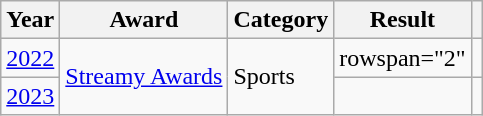<table class="wikitable">
<tr>
<th>Year</th>
<th>Award</th>
<th>Category</th>
<th>Result</th>
<th></th>
</tr>
<tr>
<td><a href='#'>2022</a></td>
<td rowspan="2"><a href='#'>Streamy Awards</a></td>
<td rowspan="2">Sports</td>
<td>rowspan="2" </td>
<td></td>
</tr>
<tr>
<td><a href='#'>2023</a></td>
<td></td>
</tr>
</table>
